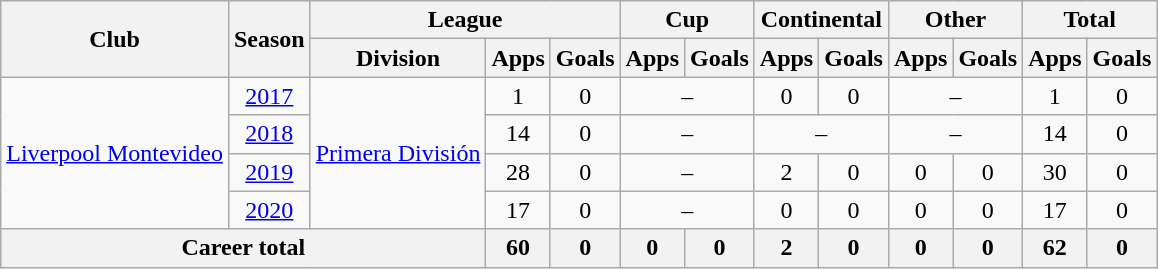<table class="wikitable" style="text-align: center;">
<tr>
<th rowspan="2">Club</th>
<th rowspan="2">Season</th>
<th colspan="3">League</th>
<th colspan="2">Cup</th>
<th colspan="2">Continental</th>
<th colspan="2">Other</th>
<th colspan="2">Total</th>
</tr>
<tr>
<th>Division</th>
<th>Apps</th>
<th>Goals</th>
<th>Apps</th>
<th>Goals</th>
<th>Apps</th>
<th>Goals</th>
<th>Apps</th>
<th>Goals</th>
<th>Apps</th>
<th>Goals</th>
</tr>
<tr>
<td rowspan="4"><a href='#'>Liverpool Montevideo</a></td>
<td><a href='#'>2017</a></td>
<td rowspan="4"><a href='#'>Primera División</a></td>
<td>1</td>
<td>0</td>
<td colspan="2">–</td>
<td>0</td>
<td>0</td>
<td colspan="2">–</td>
<td>1</td>
<td>0</td>
</tr>
<tr>
<td><a href='#'>2018</a></td>
<td>14</td>
<td>0</td>
<td colspan="2">–</td>
<td colspan="2">–</td>
<td colspan="2">–</td>
<td>14</td>
<td>0</td>
</tr>
<tr>
<td><a href='#'>2019</a></td>
<td>28</td>
<td>0</td>
<td colspan="2">–</td>
<td>2</td>
<td>0</td>
<td>0</td>
<td>0</td>
<td>30</td>
<td>0</td>
</tr>
<tr>
<td><a href='#'>2020</a></td>
<td>17</td>
<td>0</td>
<td colspan="2">–</td>
<td>0</td>
<td>0</td>
<td>0</td>
<td>0</td>
<td>17</td>
<td>0</td>
</tr>
<tr>
<th colspan="3">Career total</th>
<th>60</th>
<th>0</th>
<th>0</th>
<th>0</th>
<th>2</th>
<th>0</th>
<th>0</th>
<th>0</th>
<th>62</th>
<th>0</th>
</tr>
</table>
